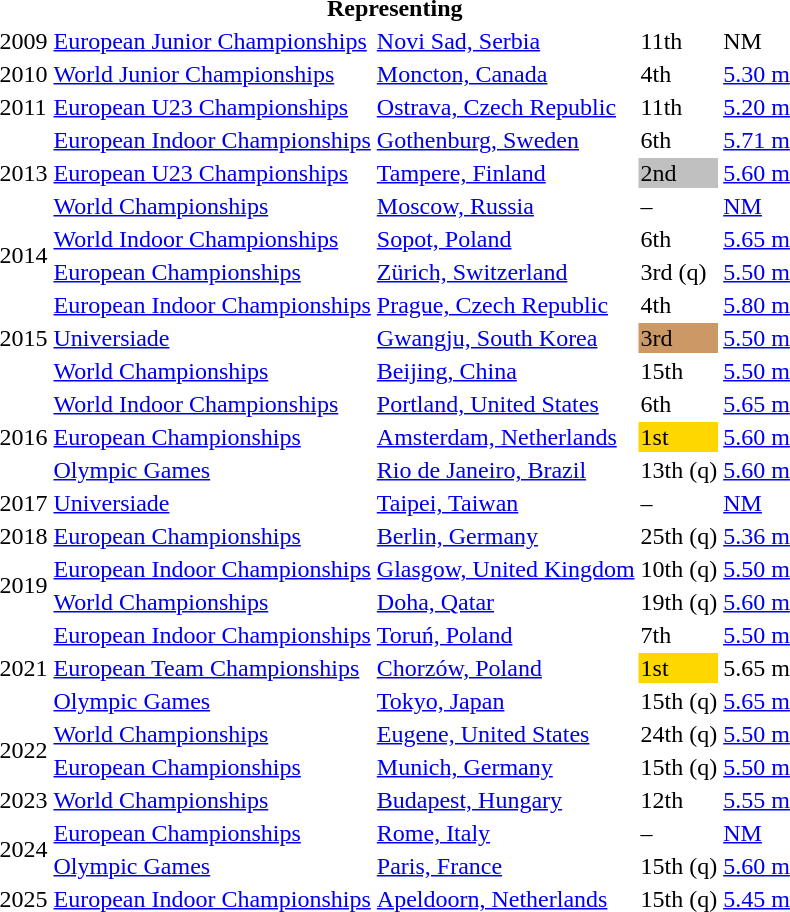<table>
<tr>
<th colspan="5">Representing </th>
</tr>
<tr>
<td>2009</td>
<td><a href='#'>European Junior Championships</a></td>
<td><a href='#'>Novi Sad, Serbia</a></td>
<td>11th</td>
<td>NM</td>
</tr>
<tr>
<td>2010</td>
<td><a href='#'>World Junior Championships</a></td>
<td><a href='#'>Moncton, Canada</a></td>
<td>4th</td>
<td><a href='#'>5.30 m</a></td>
</tr>
<tr>
<td>2011</td>
<td><a href='#'>European U23 Championships</a></td>
<td><a href='#'>Ostrava, Czech Republic</a></td>
<td>11th</td>
<td><a href='#'>5.20 m</a></td>
</tr>
<tr>
<td rowspan=3>2013</td>
<td><a href='#'>European Indoor Championships</a></td>
<td><a href='#'>Gothenburg, Sweden</a></td>
<td>6th</td>
<td><a href='#'>5.71 m</a></td>
</tr>
<tr>
<td><a href='#'>European U23 Championships</a></td>
<td><a href='#'>Tampere, Finland</a></td>
<td bgcolor=silver>2nd</td>
<td><a href='#'>5.60 m</a></td>
</tr>
<tr>
<td><a href='#'>World Championships</a></td>
<td><a href='#'>Moscow, Russia</a></td>
<td>–</td>
<td><a href='#'>NM</a></td>
</tr>
<tr>
<td rowspan=2>2014</td>
<td><a href='#'>World Indoor Championships</a></td>
<td><a href='#'>Sopot, Poland</a></td>
<td>6th</td>
<td><a href='#'>5.65 m</a></td>
</tr>
<tr>
<td><a href='#'>European Championships</a></td>
<td><a href='#'>Zürich, Switzerland</a></td>
<td>3rd (q)</td>
<td><a href='#'>5.50 m</a></td>
</tr>
<tr>
<td rowspan=3>2015</td>
<td><a href='#'>European Indoor Championships</a></td>
<td><a href='#'>Prague, Czech Republic</a></td>
<td>4th</td>
<td><a href='#'>5.80 m</a></td>
</tr>
<tr>
<td><a href='#'>Universiade</a></td>
<td><a href='#'>Gwangju, South Korea</a></td>
<td bgcolor=cc9966>3rd</td>
<td><a href='#'>5.50 m</a></td>
</tr>
<tr>
<td><a href='#'>World Championships</a></td>
<td><a href='#'>Beijing, China</a></td>
<td>15th</td>
<td><a href='#'>5.50 m</a></td>
</tr>
<tr>
<td rowspan=3>2016</td>
<td><a href='#'>World Indoor Championships</a></td>
<td><a href='#'>Portland, United States</a></td>
<td>6th</td>
<td><a href='#'>5.65 m</a></td>
</tr>
<tr>
<td><a href='#'>European Championships</a></td>
<td><a href='#'>Amsterdam, Netherlands</a></td>
<td bgcolor=gold>1st</td>
<td><a href='#'>5.60 m</a></td>
</tr>
<tr>
<td><a href='#'>Olympic Games</a></td>
<td><a href='#'>Rio de Janeiro, Brazil</a></td>
<td>13th (q)</td>
<td><a href='#'>5.60 m</a></td>
</tr>
<tr>
<td>2017</td>
<td><a href='#'>Universiade</a></td>
<td><a href='#'>Taipei, Taiwan</a></td>
<td>–</td>
<td><a href='#'>NM</a></td>
</tr>
<tr>
<td>2018</td>
<td><a href='#'>European Championships</a></td>
<td><a href='#'>Berlin, Germany</a></td>
<td>25th (q)</td>
<td><a href='#'>5.36 m</a></td>
</tr>
<tr>
<td rowspan=2>2019</td>
<td><a href='#'>European Indoor Championships</a></td>
<td><a href='#'>Glasgow, United Kingdom</a></td>
<td>10th (q)</td>
<td><a href='#'>5.50 m</a></td>
</tr>
<tr>
<td><a href='#'>World Championships</a></td>
<td><a href='#'>Doha, Qatar</a></td>
<td>19th (q)</td>
<td><a href='#'>5.60 m</a></td>
</tr>
<tr>
<td rowspan=3>2021</td>
<td><a href='#'>European Indoor Championships</a></td>
<td><a href='#'>Toruń, Poland</a></td>
<td>7th</td>
<td><a href='#'>5.50 m</a></td>
</tr>
<tr>
<td><a href='#'>European Team Championships</a></td>
<td><a href='#'>Chorzów, Poland</a></td>
<td bgcolor=gold>1st</td>
<td>5.65 m</td>
</tr>
<tr>
<td><a href='#'>Olympic Games</a></td>
<td><a href='#'>Tokyo, Japan</a></td>
<td>15th (q)</td>
<td><a href='#'>5.65 m</a></td>
</tr>
<tr>
<td rowspan=2>2022</td>
<td><a href='#'>World Championships</a></td>
<td><a href='#'>Eugene, United States</a></td>
<td>24th (q)</td>
<td><a href='#'>5.50 m</a></td>
</tr>
<tr>
<td><a href='#'>European Championships</a></td>
<td><a href='#'>Munich, Germany</a></td>
<td>15th (q)</td>
<td><a href='#'>5.50 m</a></td>
</tr>
<tr>
<td>2023</td>
<td><a href='#'>World Championships</a></td>
<td><a href='#'>Budapest, Hungary</a></td>
<td>12th</td>
<td><a href='#'>5.55 m</a></td>
</tr>
<tr>
<td rowspan=2>2024</td>
<td><a href='#'>European Championships</a></td>
<td><a href='#'>Rome, Italy</a></td>
<td>–</td>
<td><a href='#'>NM</a></td>
</tr>
<tr>
<td><a href='#'>Olympic Games</a></td>
<td><a href='#'>Paris, France</a></td>
<td>15th (q)</td>
<td><a href='#'>5.60 m</a></td>
</tr>
<tr>
<td>2025</td>
<td><a href='#'>European Indoor Championships</a></td>
<td><a href='#'>Apeldoorn, Netherlands</a></td>
<td>15th (q)</td>
<td><a href='#'>5.45 m</a></td>
</tr>
</table>
